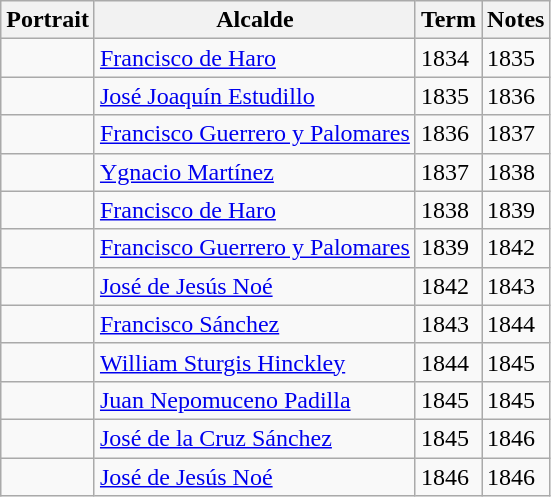<table class="wikitable">
<tr>
<th>Portrait</th>
<th>Alcalde</th>
<th>Term</th>
<th>Notes</th>
</tr>
<tr>
<td></td>
<td><a href='#'>Francisco de Haro</a></td>
<td>1834</td>
<td>1835</td>
</tr>
<tr>
<td></td>
<td><a href='#'>José Joaquín Estudillo</a></td>
<td>1835</td>
<td>1836</td>
</tr>
<tr>
<td></td>
<td><a href='#'>Francisco Guerrero y Palomares</a></td>
<td>1836</td>
<td>1837</td>
</tr>
<tr>
<td></td>
<td><a href='#'>Ygnacio Martínez</a></td>
<td>1837</td>
<td>1838</td>
</tr>
<tr>
<td></td>
<td><a href='#'>Francisco de Haro</a></td>
<td>1838</td>
<td>1839</td>
</tr>
<tr>
<td></td>
<td><a href='#'>Francisco Guerrero y Palomares</a></td>
<td>1839</td>
<td>1842</td>
</tr>
<tr>
<td></td>
<td><a href='#'>José de Jesús Noé</a></td>
<td>1842</td>
<td>1843</td>
</tr>
<tr>
<td></td>
<td><a href='#'>Francisco Sánchez</a></td>
<td>1843</td>
<td>1844</td>
</tr>
<tr>
<td></td>
<td><a href='#'>William Sturgis Hinckley</a></td>
<td>1844</td>
<td>1845</td>
</tr>
<tr>
<td></td>
<td><a href='#'>Juan Nepomuceno Padilla</a></td>
<td>1845</td>
<td>1845</td>
</tr>
<tr>
<td></td>
<td><a href='#'>José de la Cruz Sánchez</a></td>
<td>1845</td>
<td>1846</td>
</tr>
<tr>
<td></td>
<td><a href='#'>José de Jesús Noé</a></td>
<td>1846</td>
<td>1846</td>
</tr>
</table>
